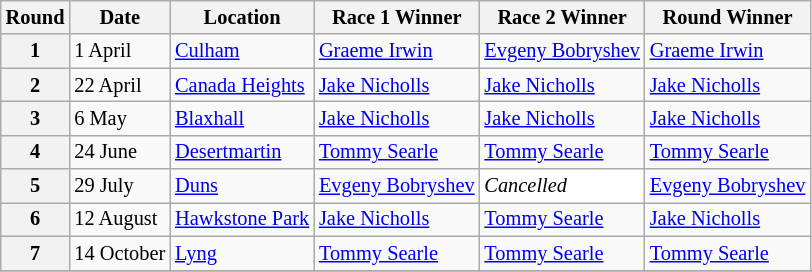<table class="wikitable" style="font-size: 85%;">
<tr>
<th>Round</th>
<th>Date</th>
<th>Location</th>
<th>Race 1 Winner</th>
<th>Race 2 Winner</th>
<th>Round Winner</th>
</tr>
<tr>
<th>1</th>
<td>1 April</td>
<td> <a href='#'>Culham</a></td>
<td> <a href='#'>Graeme Irwin</a></td>
<td> <a href='#'>Evgeny Bobryshev</a></td>
<td> <a href='#'>Graeme Irwin</a></td>
</tr>
<tr>
<th>2</th>
<td>22 April</td>
<td> <a href='#'>Canada Heights</a></td>
<td> <a href='#'>Jake Nicholls</a></td>
<td> <a href='#'>Jake Nicholls</a></td>
<td> <a href='#'>Jake Nicholls</a></td>
</tr>
<tr>
<th>3</th>
<td>6 May</td>
<td> <a href='#'>Blaxhall</a></td>
<td> <a href='#'>Jake Nicholls</a></td>
<td> <a href='#'>Jake Nicholls</a></td>
<td> <a href='#'>Jake Nicholls</a></td>
</tr>
<tr>
<th>4</th>
<td>24 June</td>
<td> <a href='#'>Desertmartin</a></td>
<td> <a href='#'>Tommy Searle</a></td>
<td> <a href='#'>Tommy Searle</a></td>
<td> <a href='#'>Tommy Searle</a></td>
</tr>
<tr>
<th>5</th>
<td>29 July</td>
<td> <a href='#'>Duns</a></td>
<td> <a href='#'>Evgeny Bobryshev</a></td>
<td style="background:#ffffff;"><em>Cancelled</em></td>
<td> <a href='#'>Evgeny Bobryshev</a></td>
</tr>
<tr>
<th>6</th>
<td>12 August</td>
<td> <a href='#'>Hawkstone Park</a></td>
<td> <a href='#'>Jake Nicholls</a></td>
<td> <a href='#'>Tommy Searle</a></td>
<td> <a href='#'>Jake Nicholls</a></td>
</tr>
<tr>
<th>7</th>
<td>14 October</td>
<td> <a href='#'>Lyng</a></td>
<td> <a href='#'>Tommy Searle</a></td>
<td> <a href='#'>Tommy Searle</a></td>
<td> <a href='#'>Tommy Searle</a></td>
</tr>
<tr>
</tr>
</table>
